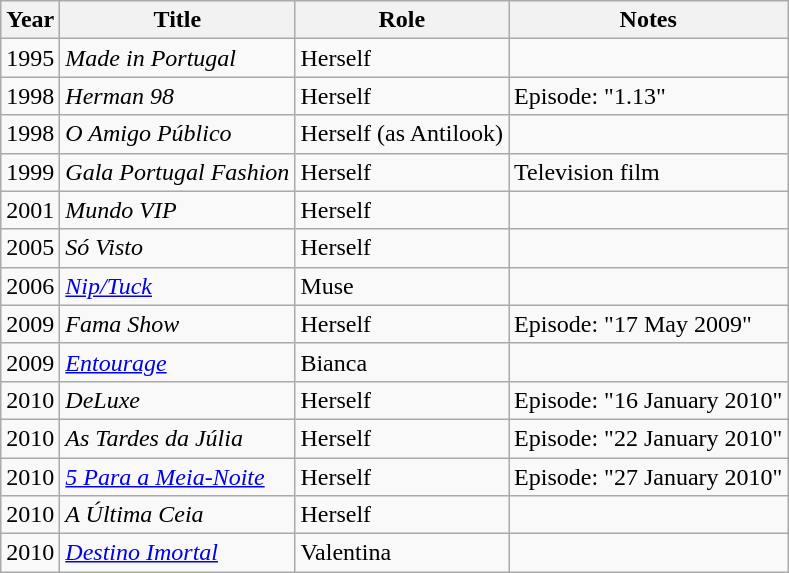<table class="wikitable sortable">
<tr>
<th scope="col">Year</th>
<th scope="col">Title</th>
<th scope="col">Role</th>
<th scope="col" class="unsortable">Notes</th>
</tr>
<tr>
<td>1995</td>
<td><em>Made in Portugal</em></td>
<td>Herself</td>
<td></td>
</tr>
<tr>
<td>1998</td>
<td><em>Herman 98</em></td>
<td>Herself</td>
<td>Episode: "1.13"</td>
</tr>
<tr>
<td>1998</td>
<td><em>O Amigo Público</em></td>
<td>Herself (as Antilook)</td>
<td></td>
</tr>
<tr>
<td>1999</td>
<td><em>Gala Portugal Fashion</em></td>
<td>Herself</td>
<td>Television film</td>
</tr>
<tr>
<td>2001</td>
<td><em>Mundo VIP</em></td>
<td>Herself</td>
<td></td>
</tr>
<tr>
<td>2005</td>
<td><em>Só Visto</em></td>
<td>Herself</td>
<td></td>
</tr>
<tr>
<td>2006</td>
<td><em><a href='#'>Nip/Tuck</a></em></td>
<td>Muse</td>
<td></td>
</tr>
<tr>
<td>2009</td>
<td><em>Fama Show</em></td>
<td>Herself</td>
<td>Episode: "17 May 2009"</td>
</tr>
<tr>
<td>2009</td>
<td><em><a href='#'>Entourage</a></em></td>
<td>Bianca</td>
<td></td>
</tr>
<tr>
<td>2010</td>
<td><em>DeLuxe</em></td>
<td>Herself</td>
<td>Episode: "16 January 2010"</td>
</tr>
<tr>
<td>2010</td>
<td><em>As Tardes da Júlia</em></td>
<td>Herself</td>
<td>Episode: "22 January 2010"</td>
</tr>
<tr>
<td>2010</td>
<td><em><a href='#'>5 Para a Meia-Noite</a></em></td>
<td>Herself</td>
<td>Episode: "27 January 2010"</td>
</tr>
<tr>
<td>2010</td>
<td><em>A Última Ceia</em></td>
<td>Herself</td>
<td></td>
</tr>
<tr>
<td>2010</td>
<td><em><a href='#'>Destino Imortal</a></em></td>
<td>Valentina</td>
<td></td>
</tr>
</table>
